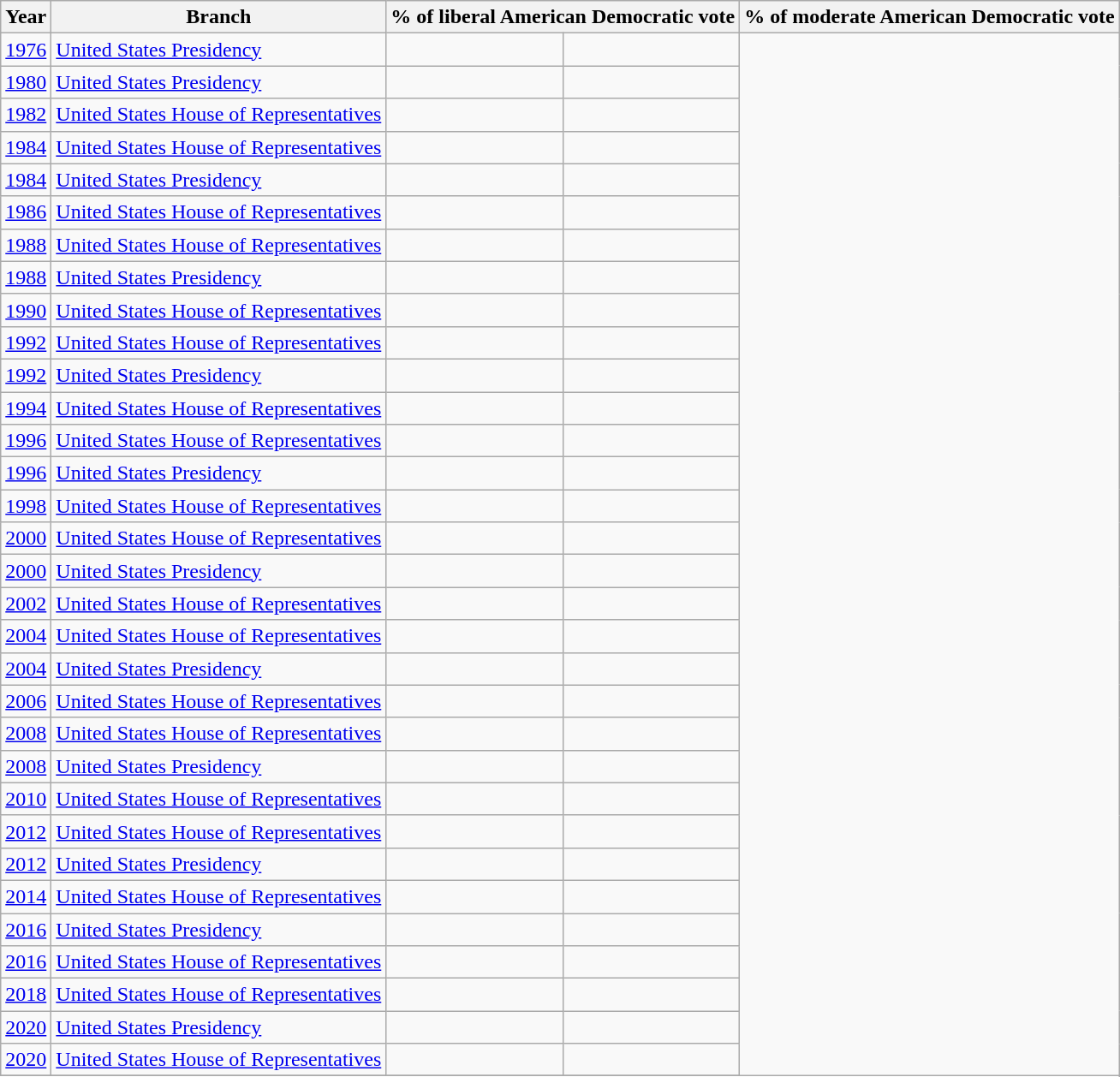<table class="wikitable sortable collapsible">
<tr>
<th>Year</th>
<th>Branch</th>
<th colspan="2">% of liberal American Democratic vote</th>
<th colspan="2">% of moderate American Democratic vote</th>
</tr>
<tr>
<td><a href='#'>1976</a></td>
<td><a href='#'>United States Presidency</a></td>
<td align=right></td>
<td align=right></td>
</tr>
<tr>
<td><a href='#'>1980</a></td>
<td><a href='#'>United States Presidency</a></td>
<td align=right></td>
<td align=right></td>
</tr>
<tr>
<td><a href='#'>1982</a></td>
<td><a href='#'>United States House of Representatives</a></td>
<td align=right></td>
<td align=right></td>
</tr>
<tr>
<td><a href='#'>1984</a></td>
<td><a href='#'>United States House of Representatives</a></td>
<td align=right></td>
<td align=right></td>
</tr>
<tr>
<td><a href='#'>1984</a></td>
<td><a href='#'>United States Presidency</a></td>
<td align=right></td>
<td align=right></td>
</tr>
<tr>
<td><a href='#'>1986</a></td>
<td><a href='#'>United States House of Representatives</a></td>
<td align=right></td>
<td align=right></td>
</tr>
<tr>
<td><a href='#'>1988</a></td>
<td><a href='#'>United States House of Representatives</a></td>
<td align=right></td>
<td align=right></td>
</tr>
<tr>
<td><a href='#'>1988</a></td>
<td><a href='#'>United States Presidency</a></td>
<td align=right></td>
<td align=right></td>
</tr>
<tr>
<td><a href='#'>1990</a></td>
<td><a href='#'>United States House of Representatives</a></td>
<td align=right></td>
<td align=right></td>
</tr>
<tr>
<td><a href='#'>1992</a></td>
<td><a href='#'>United States House of Representatives</a></td>
<td align=right></td>
<td align=right></td>
</tr>
<tr>
<td><a href='#'>1992</a></td>
<td><a href='#'>United States Presidency</a></td>
<td align=right></td>
<td align=right></td>
</tr>
<tr>
<td><a href='#'>1994</a></td>
<td><a href='#'>United States House of Representatives</a></td>
<td align=right></td>
<td align=right></td>
</tr>
<tr>
<td><a href='#'>1996</a></td>
<td><a href='#'>United States House of Representatives</a></td>
<td align=right></td>
<td align=right></td>
</tr>
<tr>
<td><a href='#'>1996</a></td>
<td><a href='#'>United States Presidency</a></td>
<td align=right></td>
<td align=right></td>
</tr>
<tr>
<td><a href='#'>1998</a></td>
<td><a href='#'>United States House of Representatives</a></td>
<td align=right></td>
<td align=right></td>
</tr>
<tr>
<td><a href='#'>2000</a></td>
<td><a href='#'>United States House of Representatives</a></td>
<td align=right></td>
<td align=right></td>
</tr>
<tr>
<td><a href='#'>2000</a></td>
<td><a href='#'>United States Presidency</a></td>
<td align=right></td>
<td align=right></td>
</tr>
<tr>
<td><a href='#'>2002</a></td>
<td><a href='#'>United States House of Representatives</a></td>
<td align=right></td>
<td align=right></td>
</tr>
<tr>
<td><a href='#'>2004</a></td>
<td><a href='#'>United States House of Representatives</a></td>
<td align=right></td>
<td align=right></td>
</tr>
<tr>
<td><a href='#'>2004</a></td>
<td><a href='#'>United States Presidency</a></td>
<td align=right></td>
<td align=right></td>
</tr>
<tr>
<td><a href='#'>2006</a></td>
<td><a href='#'>United States House of Representatives</a></td>
<td align=right></td>
<td align=right></td>
</tr>
<tr>
<td><a href='#'>2008</a></td>
<td><a href='#'>United States House of Representatives</a></td>
<td align=right></td>
<td align=right></td>
</tr>
<tr>
<td><a href='#'>2008</a></td>
<td><a href='#'>United States Presidency</a></td>
<td align=right></td>
<td align=right></td>
</tr>
<tr>
<td><a href='#'>2010</a></td>
<td><a href='#'>United States House of Representatives</a></td>
<td align=right></td>
<td align=right></td>
</tr>
<tr>
<td><a href='#'>2012</a></td>
<td><a href='#'>United States House of Representatives</a></td>
<td align=right></td>
<td align=right></td>
</tr>
<tr>
<td><a href='#'>2012</a></td>
<td><a href='#'>United States Presidency</a></td>
<td align=right></td>
<td align=right></td>
</tr>
<tr>
<td><a href='#'>2014</a></td>
<td><a href='#'>United States House of Representatives</a></td>
<td align=right></td>
<td align=right></td>
</tr>
<tr>
<td><a href='#'>2016</a></td>
<td><a href='#'>United States Presidency</a></td>
<td align=right></td>
<td align=right></td>
</tr>
<tr>
<td><a href='#'>2016</a></td>
<td><a href='#'>United States House of Representatives</a></td>
<td align=right></td>
<td align=right></td>
</tr>
<tr>
<td><a href='#'>2018</a></td>
<td><a href='#'>United States House of Representatives</a></td>
<td align=right></td>
<td align=right></td>
</tr>
<tr>
<td><a href='#'>2020</a></td>
<td><a href='#'>United States Presidency</a></td>
<td align=right></td>
<td align=right></td>
</tr>
<tr>
<td><a href='#'>2020</a></td>
<td><a href='#'>United States House of Representatives</a></td>
<td align=right></td>
<td align=right></td>
</tr>
<tr>
</tr>
</table>
